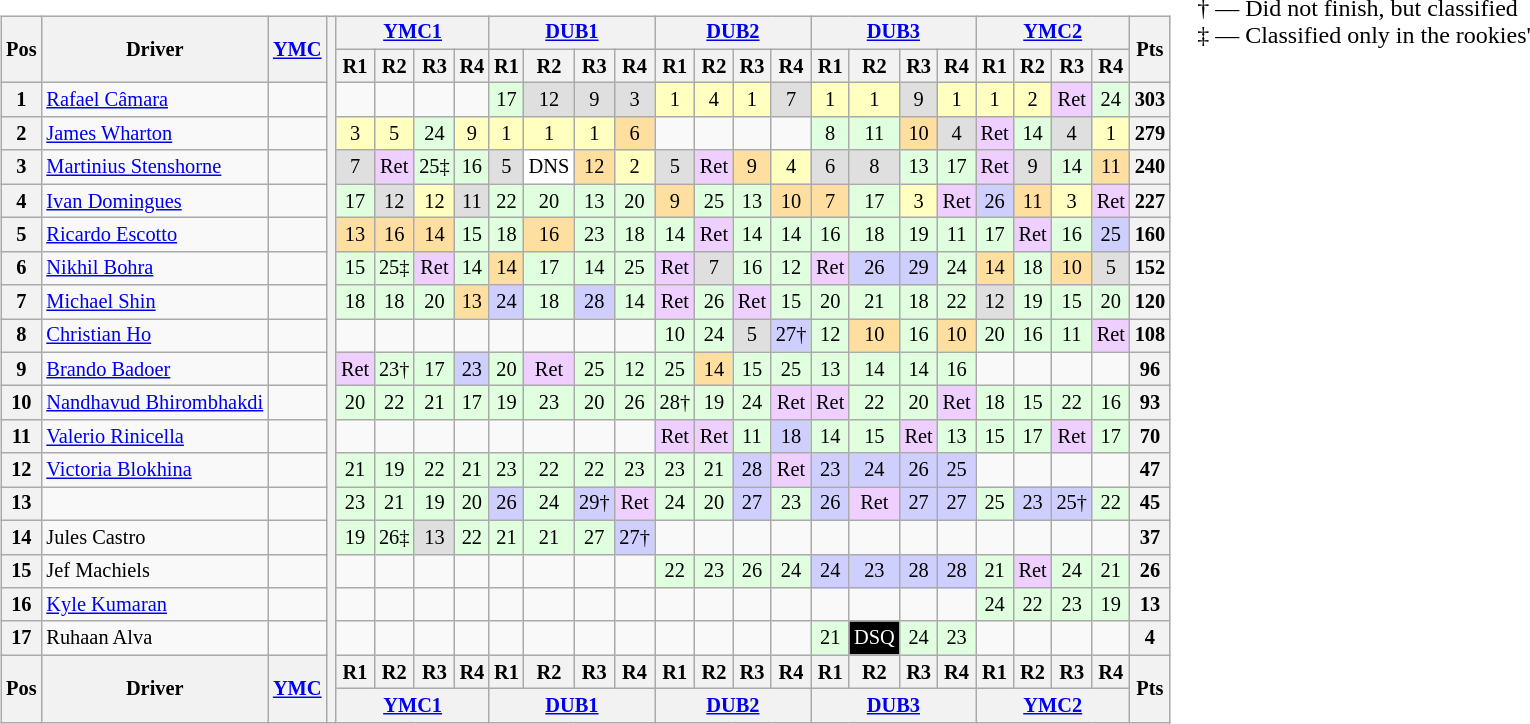<table>
<tr>
<td><br><table class="wikitable" style="font-size: 85%; text-align:center">
<tr>
<th rowspan=2>Pos</th>
<th rowspan=2>Driver</th>
<th rowspan=2><a href='#'>YMC</a><br></th>
<th rowspan=21></th>
<th colspan=4><a href='#'>YMC1</a></th>
<th colspan=4><a href='#'>DUB1</a></th>
<th colspan=4><a href='#'>DUB2</a></th>
<th colspan=4><a href='#'>DUB3</a></th>
<th colspan=4><a href='#'>YMC2</a></th>
<th rowspan=2>Pts</th>
</tr>
<tr>
<th>R1</th>
<th>R2</th>
<th>R3</th>
<th>R4</th>
<th>R1</th>
<th>R2</th>
<th>R3</th>
<th>R4</th>
<th>R1</th>
<th>R2</th>
<th>R3</th>
<th>R4</th>
<th>R1</th>
<th>R2</th>
<th>R3</th>
<th>R4</th>
<th>R1</th>
<th>R2</th>
<th>R3</th>
<th>R4</th>
</tr>
<tr>
<th>1</th>
<td style="text-align:left"> <a href='#'>Rafael Câmara</a></td>
<td></td>
<td></td>
<td></td>
<td></td>
<td></td>
<td style="background:#dfffdf">17</td>
<td style="background:#dfdfdf">12</td>
<td style="background:#dfdfdf">9</td>
<td style="background:#dfdfdf">3</td>
<td style="background:#ffffbf">1</td>
<td style="background:#ffffbf">4</td>
<td style="background:#ffffbf">1</td>
<td style="background:#dfdfdf">7</td>
<td style="background:#ffffbf">1</td>
<td style="background:#ffffbf">1</td>
<td style="background:#dfdfdf">9</td>
<td style="background:#ffffbf">1</td>
<td style="background:#ffffbf">1</td>
<td style="background:#ffffbf">2</td>
<td style="background:#efcfff">Ret</td>
<td style="background:#dfffdf">24</td>
<th>303</th>
</tr>
<tr>
<th>2</th>
<td style="text-align:left"> <a href='#'>James Wharton</a></td>
<td></td>
<td style="background:#ffffbf">3</td>
<td style="background:#ffffbf">5</td>
<td style="background:#dfffdf">24</td>
<td style="background:#ffffbf">9</td>
<td style="background:#ffffbf">1</td>
<td style="background:#ffffbf">1</td>
<td style="background:#ffffbf">1</td>
<td style="background:#ffdf9f">6</td>
<td></td>
<td></td>
<td></td>
<td></td>
<td style="background:#dfffdf">8</td>
<td style="background:#dfffdf">11</td>
<td style="background:#ffdf9f">10</td>
<td style="background:#dfdfdf">4</td>
<td style="background:#efcfff">Ret</td>
<td style="background:#dfffdf">14</td>
<td style="background:#dfdfdf">4</td>
<td style="background:#ffffbf">1</td>
<th>279</th>
</tr>
<tr>
<th>3</th>
<td style="text-align:left"> <a href='#'>Martinius Stenshorne</a></td>
<td></td>
<td style="background:#dfdfdf">7</td>
<td style="background:#efcfff">Ret</td>
<td style="background:#dfffdf">25‡</td>
<td style="background:#dfffdf">16</td>
<td style="background:#dfdfdf">5</td>
<td style="background:#ffffff">DNS</td>
<td style="background:#ffdf9f">12</td>
<td style="background:#ffffbf">2</td>
<td style="background:#dfdfdf">5</td>
<td style="background:#efcfff">Ret</td>
<td style="background:#ffdf9f">9</td>
<td style="background:#ffffbf">4</td>
<td style="background:#dfdfdf">6</td>
<td style="background:#dfdfdf">8</td>
<td style="background:#dfffdf">13</td>
<td style="background:#dfffdf">17</td>
<td style="background:#efcfff">Ret</td>
<td style="background:#dfdfdf">9</td>
<td style="background:#dfffdf">14</td>
<td style="background:#ffdf9f">11</td>
<th>240</th>
</tr>
<tr>
<th>4</th>
<td style="text-align:left"> <a href='#'>Ivan Domingues</a></td>
<td></td>
<td style="background:#dfffdf">17</td>
<td style="background:#dfdfdf">12</td>
<td style="background:#ffffbf">12</td>
<td style="background:#dfdfdf">11</td>
<td style="background:#dfffdf">22</td>
<td style="background:#dfffdf">20</td>
<td style="background:#dfffdf">13</td>
<td style="background:#dfffdf">20</td>
<td style="background:#ffdf9f">9</td>
<td style="background:#dfffdf">25</td>
<td style="background:#dfffdf">13</td>
<td style="background:#ffdf9f">10</td>
<td style="background:#ffdf9f">7</td>
<td style="background:#dfffdf">17</td>
<td style="background:#ffffbf">3</td>
<td style="background:#efcfff">Ret</td>
<td style="background:#cfcfff">26</td>
<td style="background:#ffdf9f">11</td>
<td style="background:#ffffbf">3</td>
<td style="background:#efcfff">Ret</td>
<th>227</th>
</tr>
<tr>
<th>5</th>
<td style="text-align:left"> <a href='#'>Ricardo Escotto</a></td>
<td></td>
<td style="background:#ffdf9f">13</td>
<td style="background:#ffdf9f">16</td>
<td style="background:#ffdf9f">14</td>
<td style="background:#dfffdf">15</td>
<td style="background:#dfffdf">18</td>
<td style="background:#ffdf9f">16</td>
<td style="background:#dfffdf">23</td>
<td style="background:#dfffdf">18</td>
<td style="background:#dfffdf">14</td>
<td style="background:#efcfff">Ret</td>
<td style="background:#dfffdf">14</td>
<td style="background:#dfffdf">14</td>
<td style="background:#dfffdf">16</td>
<td style="background:#dfffdf">18</td>
<td style="background:#dfffdf">19</td>
<td style="background:#dfffdf">11</td>
<td style="background:#dfffdf">17</td>
<td style="background:#efcfff">Ret</td>
<td style="background:#dfffdf">16</td>
<td style="background:#cfcfff">25</td>
<th>160</th>
</tr>
<tr>
<th>6</th>
<td style="text-align:left"> <a href='#'>Nikhil Bohra</a></td>
<td></td>
<td style="background:#dfffdf">15</td>
<td style="background:#dfffdf">25‡</td>
<td style="background:#efcfff">Ret</td>
<td style="background:#dfffdf">14</td>
<td style="background:#ffdf9f">14</td>
<td style="background:#dfffdf">17</td>
<td style="background:#dfffdf">14</td>
<td style="background:#dfffdf">25</td>
<td style="background:#efcfff">Ret</td>
<td style="background:#dfdfdf">7</td>
<td style="background:#dfffdf">16</td>
<td style="background:#dfffdf">12</td>
<td style="background:#efcfff">Ret</td>
<td style="background:#cfcfff">26</td>
<td style="background:#cfcfff">29</td>
<td style="background:#dfffdf">24</td>
<td style="background:#ffdf9f">14</td>
<td style="background:#dfffdf">18</td>
<td style="background:#ffdf9f">10</td>
<td style="background:#dfdfdf">5</td>
<th>152</th>
</tr>
<tr>
<th>7</th>
<td style="text-align:left"> <a href='#'>Michael Shin</a></td>
<td></td>
<td style="background:#dfffdf">18</td>
<td style="background:#dfffdf">18</td>
<td style="background:#dfffdf">20</td>
<td style="background:#ffdf9f">13</td>
<td style="background:#cfcfff">24</td>
<td style="background:#dfffdf">18</td>
<td style="background:#cfcfff">28</td>
<td style="background:#dfffdf">14</td>
<td style="background:#efcfff">Ret</td>
<td style="background:#dfffdf">26</td>
<td style="background:#efcfff">Ret</td>
<td style="background:#dfffdf">15</td>
<td style="background:#dfffdf">20</td>
<td style="background:#dfffdf">21</td>
<td style="background:#dfffdf">18</td>
<td style="background:#dfffdf">22</td>
<td style="background:#dfdfdf">12</td>
<td style="background:#dfffdf">19</td>
<td style="background:#dfffdf">15</td>
<td style="background:#dfffdf">20</td>
<th>120</th>
</tr>
<tr>
<th>8</th>
<td style="text-align:left"> <a href='#'>Christian Ho</a></td>
<td></td>
<td></td>
<td></td>
<td></td>
<td></td>
<td></td>
<td></td>
<td></td>
<td></td>
<td style="background:#dfffdf">10</td>
<td style="background:#dfffdf">24</td>
<td style="background:#dfdfdf">5</td>
<td style="background:#cfcfff">27†</td>
<td style="background:#dfffdf">12</td>
<td style="background:#ffdf9f">10</td>
<td style="background:#dfffdf">16</td>
<td style="background:#ffdf9f">10</td>
<td style="background:#dfffdf">20</td>
<td style="background:#dfffdf">16</td>
<td style="background:#dfffdf">11</td>
<td style="background:#efcfff">Ret</td>
<th>108</th>
</tr>
<tr>
<th>9</th>
<td style="text-align:left"> <a href='#'>Brando Badoer</a></td>
<td></td>
<td style="background:#efcfff">Ret</td>
<td style="background:#dfffdf">23†</td>
<td style="background:#dfffdf">17</td>
<td style="background:#cfcfff">23</td>
<td style="background:#dfffdf">20</td>
<td style="background:#efcfff">Ret</td>
<td style="background:#dfffdf">25</td>
<td style="background:#dfffdf">12</td>
<td style="background:#dfffdf">25</td>
<td style="background:#ffdf9f">14</td>
<td style="background:#dfffdf">15</td>
<td style="background:#dfffdf">25</td>
<td style="background:#dfffdf">13</td>
<td style="background:#dfffdf">14</td>
<td style="background:#dfffdf">14</td>
<td style="background:#dfffdf">16</td>
<td></td>
<td></td>
<td></td>
<td></td>
<th>96</th>
</tr>
<tr>
<th>10</th>
<td style="text-align:left"> <a href='#'>Nandhavud Bhirombhakdi</a></td>
<td></td>
<td style="background:#dfffdf">20</td>
<td style="background:#dfffdf">22</td>
<td style="background:#dfffdf">21</td>
<td style="background:#dfffdf">17</td>
<td style="background:#dfffdf">19</td>
<td style="background:#dfffdf">23</td>
<td style="background:#dfffdf">20</td>
<td style="background:#dfffdf">26</td>
<td style="background:#dfffdf">28†</td>
<td style="background:#dfffdf">19</td>
<td style="background:#dfffdf">24</td>
<td style="background:#efcfff">Ret</td>
<td style="background:#efcfff">Ret</td>
<td style="background:#dfffdf">22</td>
<td style="background:#dfffdf">20</td>
<td style="background:#efcfff">Ret</td>
<td style="background:#dfffdf">18</td>
<td style="background:#dfffdf">15</td>
<td style="background:#dfffdf">22</td>
<td style="background:#dfffdf">16</td>
<th>93</th>
</tr>
<tr>
<th>11</th>
<td style="text-align:left"> <a href='#'>Valerio Rinicella</a></td>
<td></td>
<td></td>
<td></td>
<td></td>
<td></td>
<td></td>
<td></td>
<td></td>
<td></td>
<td style="background:#efcfff">Ret</td>
<td style="background:#efcfff">Ret</td>
<td style="background:#dfffdf">11</td>
<td style="background:#cfcfff">18</td>
<td style="background:#dfffdf">14</td>
<td style="background:#dfffdf">15</td>
<td style="background:#efcfff">Ret</td>
<td style="background:#dfffdf">13</td>
<td style="background:#dfffdf">15</td>
<td style="background:#dfffdf">17</td>
<td style="background:#efcfff">Ret</td>
<td style="background:#dfffdf">17</td>
<th>70</th>
</tr>
<tr>
<th>12</th>
<td style="text-align:left"> <a href='#'>Victoria Blokhina</a></td>
<td></td>
<td style="background:#dfffdf">21</td>
<td style="background:#dfffdf">19</td>
<td style="background:#dfffdf">22</td>
<td style="background:#dfffdf">21</td>
<td style="background:#dfffdf">23</td>
<td style="background:#dfffdf">22</td>
<td style="background:#dfffdf">22</td>
<td style="background:#dfffdf">23</td>
<td style="background:#dfffdf">23</td>
<td style="background:#dfffdf">21</td>
<td style="background:#cfcfff">28</td>
<td style="background:#efcfff">Ret</td>
<td style="background:#cfcfff">23</td>
<td style="background:#cfcfff">24</td>
<td style="background:#cfcfff">26</td>
<td style="background:#cfcfff">25</td>
<td></td>
<td></td>
<td></td>
<td></td>
<th>47</th>
</tr>
<tr>
<th>13</th>
<td style="text-align:left"></td>
<td></td>
<td style="background:#dfffdf">23</td>
<td style="background:#dfffdf">21</td>
<td style="background:#dfffdf">19</td>
<td style="background:#dfffdf">20</td>
<td style="background:#cfcfff">26</td>
<td style="background:#dfffdf">24</td>
<td style="background:#cfcfff">29†</td>
<td style="background:#efcfff">Ret</td>
<td style="background:#dfffdf">24</td>
<td style="background:#dfffdf">20</td>
<td style="background:#cfcfff">27</td>
<td style="background:#dfffdf">23</td>
<td style="background:#cfcfff">26</td>
<td style="background:#efcfff">Ret</td>
<td style="background:#cfcfff">27</td>
<td style="background:#cfcfff">27</td>
<td style="background:#dfffdf">25</td>
<td style="background:#cfcfff">23</td>
<td style="background:#cfcfff">25†</td>
<td style="background:#dfffdf">22</td>
<th>45</th>
</tr>
<tr>
<th>14</th>
<td style="text-align:left"> Jules Castro</td>
<td></td>
<td style="background:#dfffdf">19</td>
<td style="background:#dfffdf">26‡</td>
<td style="background:#dfdfdf">13</td>
<td style="background:#dfffdf">22</td>
<td style="background:#dfffdf">21</td>
<td style="background:#dfffdf">21</td>
<td style="background:#dfffdf">27</td>
<td style="background:#cfcfff">27†</td>
<td></td>
<td></td>
<td></td>
<td></td>
<td></td>
<td></td>
<td></td>
<td></td>
<td></td>
<td></td>
<td></td>
<td></td>
<th>37</th>
</tr>
<tr>
<th>15</th>
<td style="text-align:left"> Jef Machiels</td>
<td></td>
<td></td>
<td></td>
<td></td>
<td></td>
<td></td>
<td></td>
<td></td>
<td></td>
<td style="background:#dfffdf">22</td>
<td style="background:#dfffdf">23</td>
<td style="background:#dfffdf">26</td>
<td style="background:#dfffdf">24</td>
<td style="background:#cfcfff">24</td>
<td style="background:#cfcfff">23</td>
<td style="background:#cfcfff">28</td>
<td style="background:#cfcfff">28</td>
<td style="background:#dfffdf">21</td>
<td style="background:#efcfff">Ret</td>
<td style="background:#dfffdf">24</td>
<td style="background:#dfffdf">21</td>
<th>26</th>
</tr>
<tr>
<th>16</th>
<td style="text-align:left"> <a href='#'>Kyle Kumaran</a></td>
<td></td>
<td></td>
<td></td>
<td></td>
<td></td>
<td></td>
<td></td>
<td></td>
<td></td>
<td></td>
<td></td>
<td></td>
<td></td>
<td></td>
<td></td>
<td></td>
<td></td>
<td style="background:#dfffdf">24</td>
<td style="background:#dfffdf">22</td>
<td style="background:#dfffdf">23</td>
<td style="background:#dfffdf">19</td>
<th>13</th>
</tr>
<tr>
<th>17</th>
<td style="text-align:left"> Ruhaan Alva</td>
<td></td>
<td></td>
<td></td>
<td></td>
<td></td>
<td></td>
<td></td>
<td></td>
<td></td>
<td></td>
<td></td>
<td></td>
<td></td>
<td style="background:#dfffdf">21</td>
<td style="background-color:#000000;color:white">DSQ</td>
<td style="background:#dfffdf">24</td>
<td style="background:#dfffdf">23</td>
<td></td>
<td></td>
<td></td>
<td></td>
<th>4</th>
</tr>
<tr>
<th rowspan=2>Pos</th>
<th rowspan=2>Driver</th>
<th rowspan=2><a href='#'>YMC</a><br></th>
<th>R1</th>
<th>R2</th>
<th>R3</th>
<th>R4</th>
<th>R1</th>
<th>R2</th>
<th>R3</th>
<th>R4</th>
<th>R1</th>
<th>R2</th>
<th>R3</th>
<th>R4</th>
<th>R1</th>
<th>R2</th>
<th>R3</th>
<th>R4</th>
<th>R1</th>
<th>R2</th>
<th>R3</th>
<th>R4</th>
<th rowspan=2>Pts</th>
</tr>
<tr>
<th colspan=4><a href='#'>YMC1</a></th>
<th colspan=4><a href='#'>DUB1</a></th>
<th colspan=4><a href='#'>DUB2</a></th>
<th colspan=4><a href='#'>DUB3</a></th>
<th colspan=4><a href='#'>YMC2</a></th>
</tr>
</table>
</td>
<td style="vertical-align:top"><br>
<span>† — Did not finish, but classified<br>‡ — Classified only in the rookies'</span></td>
</tr>
</table>
